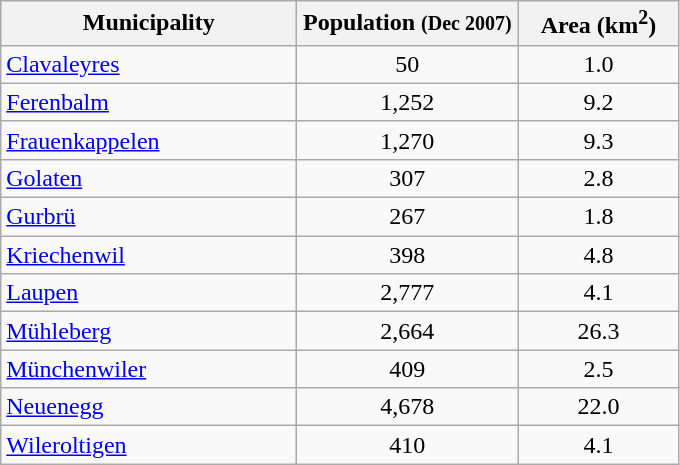<table class="wikitable">
<tr>
<th width="190">Municipality</th>
<th width="140">Population <small>(Dec 2007)</small></th>
<th width="100">Area (km<sup>2</sup>)</th>
</tr>
<tr>
<td><a href='#'>Clavaleyres</a></td>
<td align="center">50</td>
<td align="center">1.0</td>
</tr>
<tr>
<td><a href='#'>Ferenbalm</a></td>
<td align="center">1,252</td>
<td align="center">9.2</td>
</tr>
<tr>
<td><a href='#'>Frauenkappelen</a></td>
<td align="center">1,270</td>
<td align="center">9.3</td>
</tr>
<tr>
<td><a href='#'>Golaten</a></td>
<td align="center">307</td>
<td align="center">2.8</td>
</tr>
<tr>
<td><a href='#'>Gurbrü</a></td>
<td align="center">267</td>
<td align="center">1.8</td>
</tr>
<tr>
<td><a href='#'>Kriechenwil</a></td>
<td align="center">398</td>
<td align="center">4.8</td>
</tr>
<tr>
<td><a href='#'>Laupen</a></td>
<td align="center">2,777</td>
<td align="center">4.1</td>
</tr>
<tr>
<td><a href='#'>Mühleberg</a></td>
<td align="center">2,664</td>
<td align="center">26.3</td>
</tr>
<tr>
<td><a href='#'>Münchenwiler</a></td>
<td align="center">409</td>
<td align="center">2.5</td>
</tr>
<tr>
<td><a href='#'>Neuenegg</a></td>
<td align="center">4,678</td>
<td align="center">22.0</td>
</tr>
<tr>
<td><a href='#'>Wileroltigen</a></td>
<td align="center">410</td>
<td align="center">4.1</td>
</tr>
</table>
